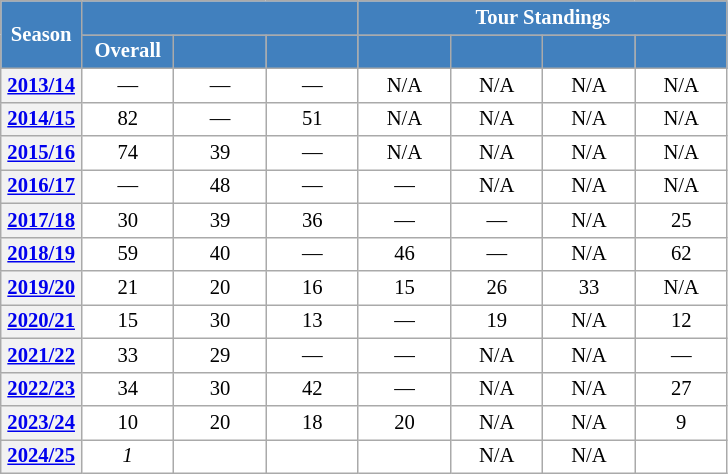<table class="wikitable plainrowheaders" style="background:#fff; font-size:86%; line-height:16px; border:gray solid 1px; border-collapse:collapse;">
<tr style="background:#ccc; text-align:center;">
<th style="background-color:#4180be; color:white; width:40px;" rowspan="2"> Season </th>
<th style="background-color:#4180be; color:white;" colspan="3"></th>
<th style="background-color:#4180be; color:white;" colspan="4">Tour Standings</th>
</tr>
<tr>
<th style="background-color:#4180be; color:white; width:55px;">Overall</th>
<th style="background-color:#4180be; color:white; width:55px;"></th>
<th style="background-color:#4180be; color:white; width:55px;"></th>
<th style="background-color:#4180be; color:white; width:55px;"></th>
<th style="background-color:#4180be; color:white; width:55px;"></th>
<th style="background-color:#4180be; color:white; width:55px;"></th>
<th style="background-color:#4180be; color:white; width:55px;"></th>
</tr>
<tr>
<th scope=row align=center><strong><a href='#'>2013/14</a></strong></th>
<td align=center>—</td>
<td align=center>—</td>
<td align=center>—</td>
<td align=center>N/A</td>
<td align=center>N/A</td>
<td align=center>N/A</td>
<td align=center>N/A</td>
</tr>
<tr>
<th scope=row align=center><strong><a href='#'>2014/15</a></strong></th>
<td align=center>82</td>
<td align=center>—</td>
<td align=center>51</td>
<td align=center>N/A</td>
<td align=center>N/A</td>
<td align=center>N/A</td>
<td align=center>N/A</td>
</tr>
<tr>
<th scope=row align=center><strong><a href='#'>2015/16</a></strong></th>
<td align=center>74</td>
<td align=center>39</td>
<td align=center>—</td>
<td align=center>N/A</td>
<td align=center>N/A</td>
<td align=center>N/A</td>
<td align=center>N/A</td>
</tr>
<tr>
<th scope=row align=center><strong><a href='#'>2016/17</a></strong></th>
<td align=center>—</td>
<td align=center>48</td>
<td align=center>—</td>
<td align=center>—</td>
<td align=center>N/A</td>
<td align=center>N/A</td>
<td align=center>N/A</td>
</tr>
<tr>
<th scope=row align=center><strong><a href='#'>2017/18</a></strong></th>
<td align=center>30</td>
<td align=center>39</td>
<td align=center>36</td>
<td align=center>—</td>
<td align=center>—</td>
<td align=center>N/A</td>
<td align=center>25</td>
</tr>
<tr>
<th scope=row align=center><strong><a href='#'>2018/19</a></strong></th>
<td align=center>59</td>
<td align=center>40</td>
<td align=center>—</td>
<td align=center>46</td>
<td align=center>—</td>
<td align=center>N/A</td>
<td align=center>62</td>
</tr>
<tr>
<th scope=row align=center><strong><a href='#'>2019/20</a></strong></th>
<td align=center>21</td>
<td align=center>20</td>
<td align=center>16</td>
<td align=center>15</td>
<td align=center>26</td>
<td align=center>33</td>
<td align=center>N/A</td>
</tr>
<tr>
<th scope=row align=center><strong><a href='#'>2020/21</a></strong></th>
<td align=center>15</td>
<td align=center>30</td>
<td align=center>13</td>
<td align=center>—</td>
<td align=center>19</td>
<td align=center>N/A</td>
<td align=center>12</td>
</tr>
<tr>
<th scope=row align=center><strong><a href='#'>2021/22</a></strong></th>
<td align=center>33</td>
<td align=center>29</td>
<td align=center>—</td>
<td align=center>—</td>
<td align=center>N/A</td>
<td align=center>N/A</td>
<td align=center>—</td>
</tr>
<tr>
<th scope=row align=center><strong><a href='#'>2022/23</a></strong></th>
<td align=center>34</td>
<td align=center>30</td>
<td align=center>42</td>
<td align=center>—</td>
<td align=center>N/A</td>
<td align=center>N/A</td>
<td align=center>27</td>
</tr>
<tr>
<th scope=row align=center><strong><a href='#'>2023/24</a></strong></th>
<td align=center>10</td>
<td align=center>20</td>
<td align=center>18</td>
<td align=center>20</td>
<td align=center>N/A</td>
<td align=center>N/A</td>
<td align=center>9</td>
</tr>
<tr>
<th scope=row align=center><strong><a href='#'>2024/25</a></strong></th>
<td align=center><em>1</em></td>
<td align=center></td>
<td align=center></td>
<td align=center></td>
<td align=center>N/A</td>
<td align=center>N/A</td>
<td align=center></td>
</tr>
</table>
